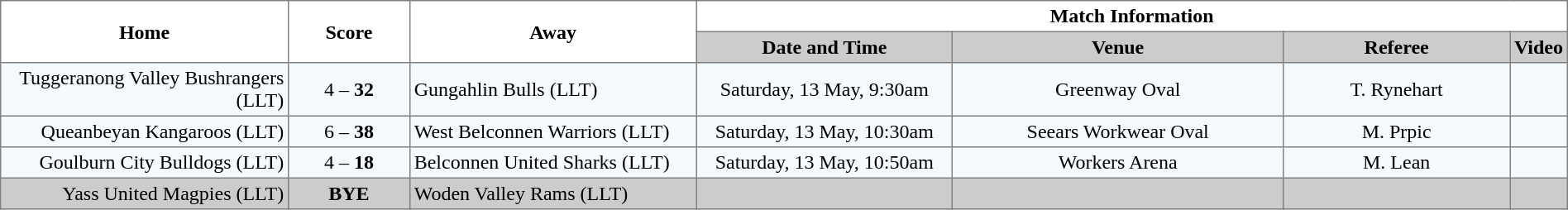<table border="1" cellpadding="3" cellspacing="0" width="100%" style="border-collapse:collapse;  text-align:center;">
<tr>
<th rowspan="2" width="19%">Home</th>
<th rowspan="2" width="8%">Score</th>
<th rowspan="2" width="19%">Away</th>
<th colspan="4">Match Information</th>
</tr>
<tr style="background:#CCCCCC">
<th width="17%">Date and Time</th>
<th width="22%">Venue</th>
<th width="50%">Referee</th>
<th>Video</th>
</tr>
<tr style="text-align:center; background:#f5faff;">
<td align="right">Tuggeranong Valley Bushrangers (LLT) </td>
<td>4 – <strong>32</strong></td>
<td align="left"> Gungahlin Bulls (LLT)</td>
<td>Saturday, 13 May, 9:30am</td>
<td>Greenway Oval</td>
<td>T. Rynehart</td>
<td></td>
</tr>
<tr style="text-align:center; background:#f5faff;">
<td align="right">Queanbeyan Kangaroos (LLT) </td>
<td>6 – <strong>38</strong></td>
<td align="left"> West Belconnen Warriors (LLT)</td>
<td>Saturday, 13 May, 10:30am</td>
<td>Seears Workwear Oval</td>
<td>M. Prpic</td>
<td></td>
</tr>
<tr style="text-align:center; background:#f5faff;">
<td align="right">Goulburn City Bulldogs (LLT) </td>
<td>4 – <strong>18</strong></td>
<td align="left"> Belconnen United Sharks (LLT)</td>
<td>Saturday, 13 May, 10:50am</td>
<td>Workers Arena</td>
<td>M. Lean</td>
<td></td>
</tr>
<tr style="text-align:center; background:#CCCCCC;">
<td align="right">Yass United Magpies (LLT) </td>
<td><strong>BYE</strong></td>
<td align="left"> Woden Valley Rams (LLT)</td>
<td></td>
<td></td>
<td></td>
<td></td>
</tr>
</table>
